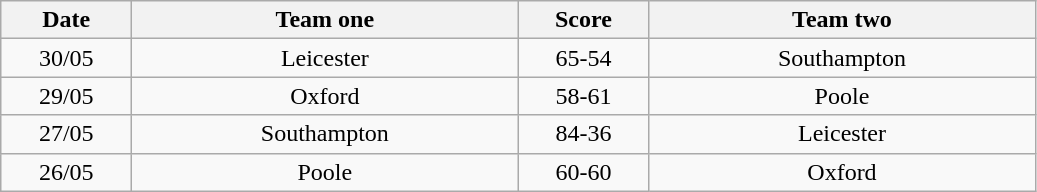<table class="wikitable" style="text-align: center">
<tr>
<th width=80>Date</th>
<th width=250>Team one</th>
<th width=80>Score</th>
<th width=250>Team two</th>
</tr>
<tr>
<td>30/05</td>
<td>Leicester</td>
<td>65-54</td>
<td>Southampton</td>
</tr>
<tr>
<td>29/05</td>
<td>Oxford</td>
<td>58-61</td>
<td>Poole</td>
</tr>
<tr>
<td>27/05</td>
<td>Southampton</td>
<td>84-36</td>
<td>Leicester</td>
</tr>
<tr>
<td>26/05</td>
<td>Poole</td>
<td>60-60</td>
<td>Oxford</td>
</tr>
</table>
